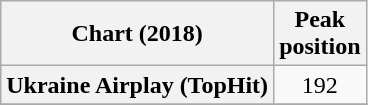<table class="wikitable plainrowheaders" style="text-align:center">
<tr>
<th scope="col">Chart (2018)</th>
<th scope="col">Peak<br>position</th>
</tr>
<tr>
<th scope="row">Ukraine Airplay (TopHit)</th>
<td>192</td>
</tr>
<tr>
</tr>
</table>
